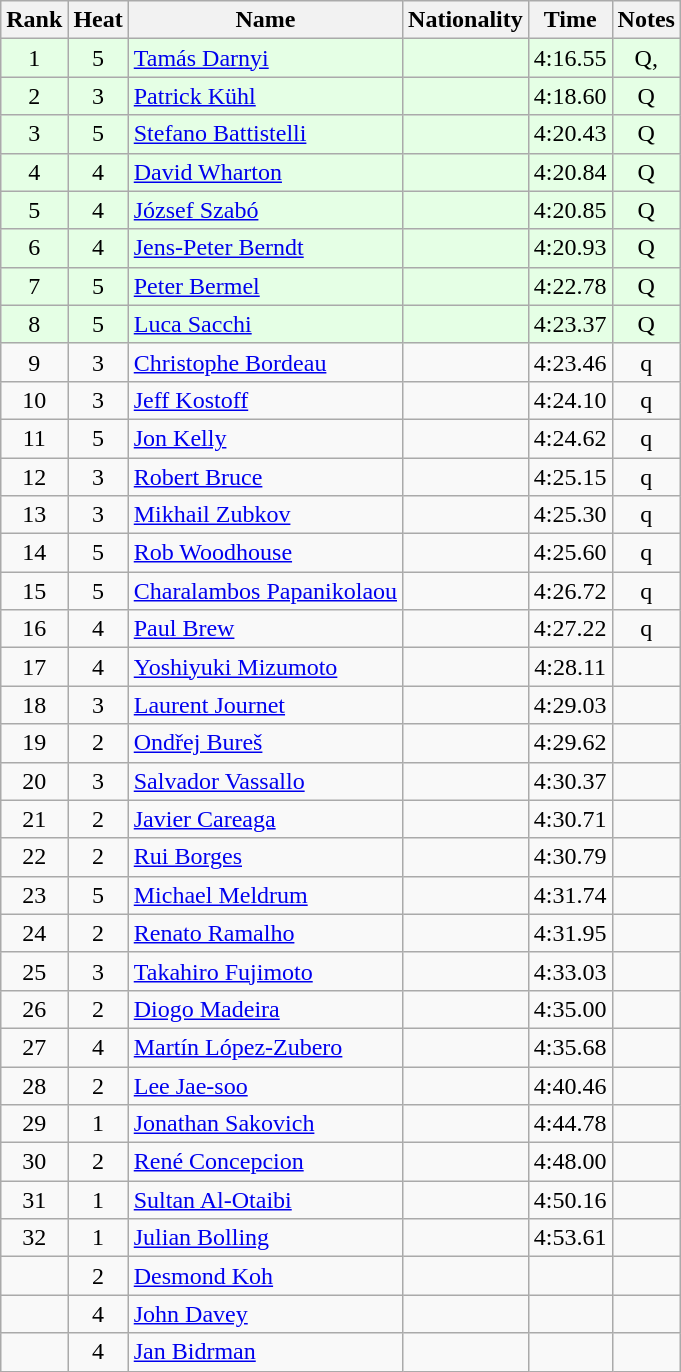<table class="wikitable sortable" style="text-align:center">
<tr>
<th>Rank</th>
<th>Heat</th>
<th>Name</th>
<th>Nationality</th>
<th>Time</th>
<th>Notes</th>
</tr>
<tr bgcolor=e5ffe5>
<td>1</td>
<td>5</td>
<td align=left><a href='#'>Tamás Darnyi</a></td>
<td align=left></td>
<td>4:16.55</td>
<td>Q, </td>
</tr>
<tr bgcolor=e5ffe5>
<td>2</td>
<td>3</td>
<td align=left><a href='#'>Patrick Kühl</a></td>
<td align=left></td>
<td>4:18.60</td>
<td>Q</td>
</tr>
<tr bgcolor=e5ffe5>
<td>3</td>
<td>5</td>
<td align=left><a href='#'>Stefano Battistelli</a></td>
<td align=left></td>
<td>4:20.43</td>
<td>Q</td>
</tr>
<tr bgcolor=e5ffe5>
<td>4</td>
<td>4</td>
<td align=left><a href='#'>David Wharton</a></td>
<td align=left></td>
<td>4:20.84</td>
<td>Q</td>
</tr>
<tr bgcolor=e5ffe5>
<td>5</td>
<td>4</td>
<td align=left><a href='#'>József Szabó</a></td>
<td align=left></td>
<td>4:20.85</td>
<td>Q</td>
</tr>
<tr bgcolor=e5ffe5>
<td>6</td>
<td>4</td>
<td align=left><a href='#'>Jens-Peter Berndt</a></td>
<td align=left></td>
<td>4:20.93</td>
<td>Q</td>
</tr>
<tr bgcolor=e5ffe5>
<td>7</td>
<td>5</td>
<td align=left><a href='#'>Peter Bermel</a></td>
<td align=left></td>
<td>4:22.78</td>
<td>Q</td>
</tr>
<tr bgcolor=e5ffe5>
<td>8</td>
<td>5</td>
<td align=left><a href='#'>Luca Sacchi</a></td>
<td align=left></td>
<td>4:23.37</td>
<td>Q</td>
</tr>
<tr>
<td>9</td>
<td>3</td>
<td align=left><a href='#'>Christophe Bordeau</a></td>
<td align=left></td>
<td>4:23.46</td>
<td>q</td>
</tr>
<tr>
<td>10</td>
<td>3</td>
<td align=left><a href='#'>Jeff Kostoff</a></td>
<td align=left></td>
<td>4:24.10</td>
<td>q</td>
</tr>
<tr>
<td>11</td>
<td>5</td>
<td align=left><a href='#'>Jon Kelly</a></td>
<td align=left></td>
<td>4:24.62</td>
<td>q</td>
</tr>
<tr>
<td>12</td>
<td>3</td>
<td align=left><a href='#'>Robert Bruce</a></td>
<td align=left></td>
<td>4:25.15</td>
<td>q</td>
</tr>
<tr>
<td>13</td>
<td>3</td>
<td align=left><a href='#'>Mikhail Zubkov</a></td>
<td align=left></td>
<td>4:25.30</td>
<td>q</td>
</tr>
<tr>
<td>14</td>
<td>5</td>
<td align=left><a href='#'>Rob Woodhouse</a></td>
<td align=left></td>
<td>4:25.60</td>
<td>q</td>
</tr>
<tr>
<td>15</td>
<td>5</td>
<td align=left><a href='#'>Charalambos Papanikolaou</a></td>
<td align=left></td>
<td>4:26.72</td>
<td>q</td>
</tr>
<tr>
<td>16</td>
<td>4</td>
<td align=left><a href='#'>Paul Brew</a></td>
<td align=left></td>
<td>4:27.22</td>
<td>q</td>
</tr>
<tr>
<td>17</td>
<td>4</td>
<td align=left><a href='#'>Yoshiyuki Mizumoto</a></td>
<td align=left></td>
<td>4:28.11</td>
<td></td>
</tr>
<tr>
<td>18</td>
<td>3</td>
<td align=left><a href='#'>Laurent Journet</a></td>
<td align=left></td>
<td>4:29.03</td>
<td></td>
</tr>
<tr>
<td>19</td>
<td>2</td>
<td align=left><a href='#'>Ondřej Bureš</a></td>
<td align=left></td>
<td>4:29.62</td>
<td></td>
</tr>
<tr>
<td>20</td>
<td>3</td>
<td align=left><a href='#'>Salvador Vassallo</a></td>
<td align=left></td>
<td>4:30.37</td>
<td></td>
</tr>
<tr>
<td>21</td>
<td>2</td>
<td align=left><a href='#'>Javier Careaga</a></td>
<td align=left></td>
<td>4:30.71</td>
<td></td>
</tr>
<tr>
<td>22</td>
<td>2</td>
<td align=left><a href='#'>Rui Borges</a></td>
<td align=left></td>
<td>4:30.79</td>
<td></td>
</tr>
<tr>
<td>23</td>
<td>5</td>
<td align=left><a href='#'>Michael Meldrum</a></td>
<td align=left></td>
<td>4:31.74</td>
<td></td>
</tr>
<tr>
<td>24</td>
<td>2</td>
<td align=left><a href='#'>Renato Ramalho</a></td>
<td align=left></td>
<td>4:31.95</td>
<td></td>
</tr>
<tr>
<td>25</td>
<td>3</td>
<td align=left><a href='#'>Takahiro Fujimoto</a></td>
<td align=left></td>
<td>4:33.03</td>
<td></td>
</tr>
<tr>
<td>26</td>
<td>2</td>
<td align=left><a href='#'>Diogo Madeira</a></td>
<td align=left></td>
<td>4:35.00</td>
<td></td>
</tr>
<tr>
<td>27</td>
<td>4</td>
<td align=left><a href='#'>Martín López-Zubero</a></td>
<td align=left></td>
<td>4:35.68</td>
<td></td>
</tr>
<tr>
<td>28</td>
<td>2</td>
<td align=left><a href='#'>Lee Jae-soo</a></td>
<td align=left></td>
<td>4:40.46</td>
<td></td>
</tr>
<tr>
<td>29</td>
<td>1</td>
<td align=left><a href='#'>Jonathan Sakovich</a></td>
<td align=left></td>
<td>4:44.78</td>
<td></td>
</tr>
<tr>
<td>30</td>
<td>2</td>
<td align=left><a href='#'>René Concepcion</a></td>
<td align=left></td>
<td>4:48.00</td>
<td></td>
</tr>
<tr>
<td>31</td>
<td>1</td>
<td align=left><a href='#'>Sultan Al-Otaibi</a></td>
<td align=left></td>
<td>4:50.16</td>
<td></td>
</tr>
<tr>
<td>32</td>
<td>1</td>
<td align=left><a href='#'>Julian Bolling</a></td>
<td align=left></td>
<td>4:53.61</td>
<td></td>
</tr>
<tr>
<td></td>
<td>2</td>
<td align=left><a href='#'>Desmond Koh</a></td>
<td align=left></td>
<td></td>
<td></td>
</tr>
<tr>
<td></td>
<td>4</td>
<td align=left><a href='#'>John Davey</a></td>
<td align=left></td>
<td></td>
<td></td>
</tr>
<tr>
<td></td>
<td>4</td>
<td align=left><a href='#'>Jan Bidrman</a></td>
<td align=left></td>
<td></td>
<td></td>
</tr>
</table>
